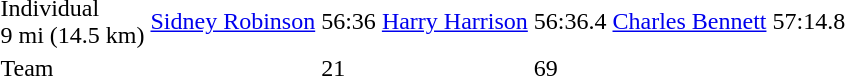<table>
<tr>
<td>Individual<br>9 mi (14.5 km)</td>
<td><a href='#'>Sidney Robinson</a><br></td>
<td>56:36</td>
<td><a href='#'>Harry Harrison</a><br></td>
<td>56:36.4</td>
<td><a href='#'>Charles Bennett</a><br></td>
<td>57:14.8</td>
</tr>
<tr>
<td>Team</td>
<td></td>
<td>21</td>
<td></td>
<td>69</td>
<td></td>
<td></td>
</tr>
</table>
